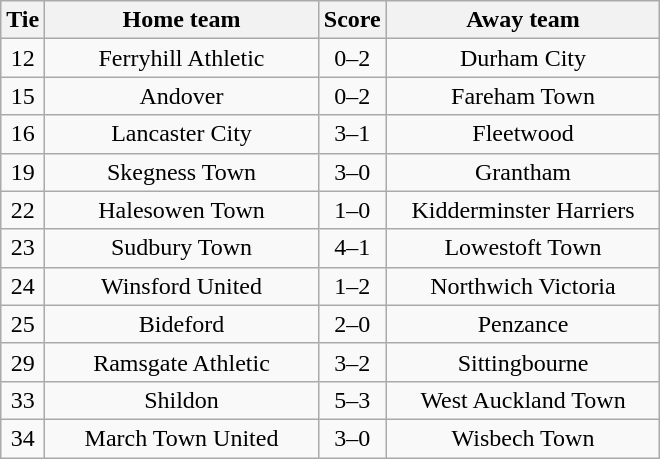<table class="wikitable" style="text-align:center;">
<tr>
<th width=20>Tie</th>
<th width=175>Home team</th>
<th width=20>Score</th>
<th width=175>Away team</th>
</tr>
<tr>
<td>12</td>
<td>Ferryhill Athletic</td>
<td>0–2</td>
<td>Durham City</td>
</tr>
<tr>
<td>15</td>
<td>Andover</td>
<td>0–2</td>
<td>Fareham Town</td>
</tr>
<tr>
<td>16</td>
<td>Lancaster City</td>
<td>3–1</td>
<td>Fleetwood</td>
</tr>
<tr>
<td>19</td>
<td>Skegness Town</td>
<td>3–0</td>
<td>Grantham</td>
</tr>
<tr>
<td>22</td>
<td>Halesowen Town</td>
<td>1–0</td>
<td>Kidderminster Harriers</td>
</tr>
<tr>
<td>23</td>
<td>Sudbury Town</td>
<td>4–1</td>
<td>Lowestoft Town</td>
</tr>
<tr>
<td>24</td>
<td>Winsford United</td>
<td>1–2</td>
<td>Northwich Victoria</td>
</tr>
<tr>
<td>25</td>
<td>Bideford</td>
<td>2–0</td>
<td>Penzance</td>
</tr>
<tr>
<td>29</td>
<td>Ramsgate Athletic</td>
<td>3–2</td>
<td>Sittingbourne</td>
</tr>
<tr>
<td>33</td>
<td>Shildon</td>
<td>5–3</td>
<td>West Auckland Town</td>
</tr>
<tr>
<td>34</td>
<td>March Town United</td>
<td>3–0</td>
<td>Wisbech Town</td>
</tr>
</table>
